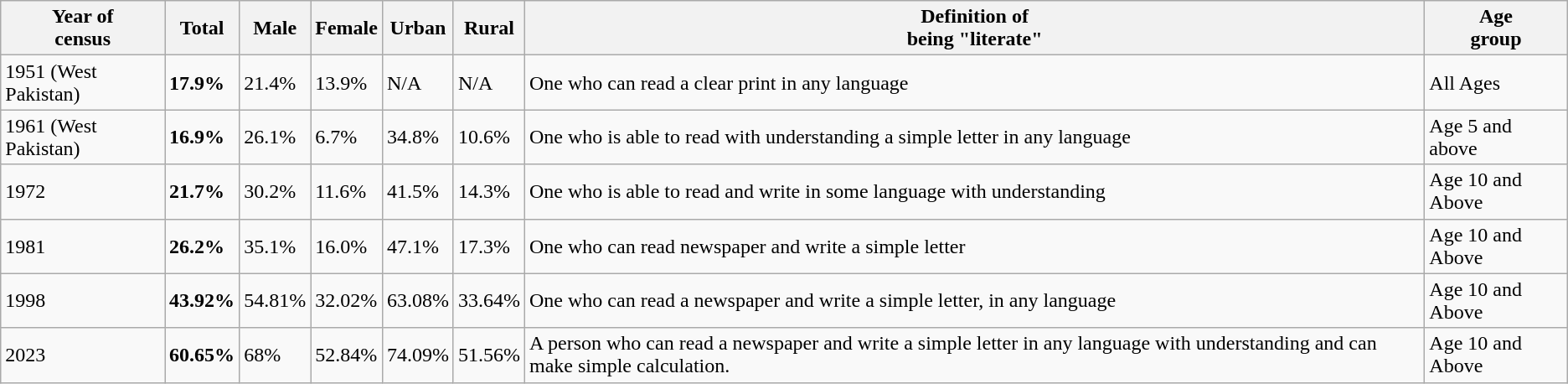<table class="wikitable sortable static-row-numbers static-row-header-hash">
<tr>
<th>Year of<br> census <br></th>
<th>Total</th>
<th>Male</th>
<th>Female</th>
<th>Urban</th>
<th>Rural</th>
<th>Definition of<br>being "literate"</th>
<th>Age<br>group</th>
</tr>
<tr>
<td>1951 (West Pakistan)</td>
<td><strong>17.9%</strong></td>
<td>21.4%</td>
<td>13.9%</td>
<td>N/A</td>
<td>N/A</td>
<td>One who can read a clear print in any language</td>
<td>All Ages</td>
</tr>
<tr>
<td>1961 (West Pakistan)</td>
<td><strong>16.9%</strong></td>
<td>26.1%</td>
<td>6.7%</td>
<td>34.8%</td>
<td>10.6%</td>
<td>One who is able to read with understanding a simple letter in any language</td>
<td>Age 5 and above</td>
</tr>
<tr>
<td>1972</td>
<td><strong>21.7%</strong></td>
<td>30.2%</td>
<td>11.6%</td>
<td>41.5%</td>
<td>14.3%</td>
<td>One who is able to read and write in some language with understanding</td>
<td>Age 10 and Above</td>
</tr>
<tr>
<td>1981</td>
<td><strong>26.2%</strong></td>
<td>35.1%</td>
<td>16.0%</td>
<td>47.1%</td>
<td>17.3%</td>
<td>One who can read newspaper and write a simple letter</td>
<td>Age 10 and Above</td>
</tr>
<tr>
<td>1998</td>
<td><strong>43.92%</strong></td>
<td>54.81%</td>
<td>32.02%</td>
<td>63.08%</td>
<td>33.64%</td>
<td>One who can read a newspaper and write a simple letter, in any language</td>
<td>Age 10 and Above</td>
</tr>
<tr>
<td>2023</td>
<td><strong>60.65%</strong></td>
<td>68%</td>
<td>52.84%</td>
<td>74.09%</td>
<td>51.56%</td>
<td>A person who can read a newspaper and write a simple letter in any language with understanding and can make simple calculation.</td>
<td>Age 10 and Above</td>
</tr>
</table>
